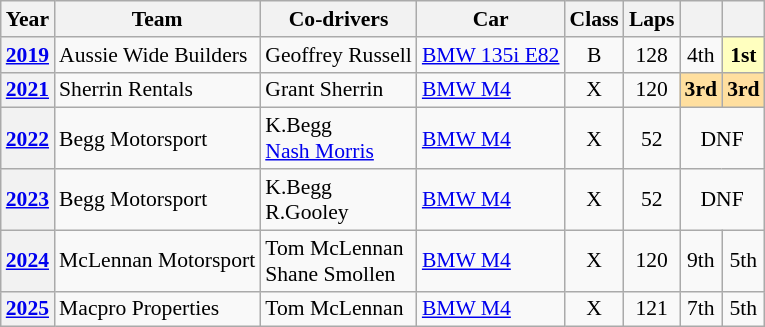<table class="wikitable" style="font-size:90%; text-align:center">
<tr>
<th>Year</th>
<th>Team</th>
<th>Co-drivers</th>
<th>Car</th>
<th>Class</th>
<th>Laps</th>
<th></th>
<th></th>
</tr>
<tr>
<th><a href='#'>2019</a></th>
<td align="left"> Aussie Wide Builders</td>
<td align="left"> Geoffrey Russell</td>
<td align="left"><a href='#'>BMW 135i E82</a></td>
<td>B</td>
<td align=center>128</td>
<td>4th</td>
<td style=background:#ffffbf><strong>1st</strong></td>
</tr>
<tr>
<th><a href='#'>2021</a></th>
<td align="left"> Sherrin Rentals</td>
<td align="left"> Grant Sherrin</td>
<td align="left"><a href='#'>BMW M4</a></td>
<td>X</td>
<td align=center>120</td>
<td style=background:#ffdf9f><strong>3rd</strong></td>
<td style=background:#ffdf9f><strong>3rd</strong></td>
</tr>
<tr>
<th><a href='#'>2022</a></th>
<td align="left"> Begg Motorsport</td>
<td align="left"> K.Begg<br> <a href='#'>Nash Morris</a></td>
<td align="left"><a href='#'>BMW M4</a></td>
<td>X</td>
<td align=center>52</td>
<td align=center colspan=2>DNF</td>
</tr>
<tr>
<th><a href='#'>2023</a></th>
<td align="left"> Begg Motorsport</td>
<td align="left"> K.Begg<br> R.Gooley</td>
<td align="left"><a href='#'>BMW M4</a></td>
<td>X</td>
<td align=center>52</td>
<td align=center colspan=2>DNF</td>
</tr>
<tr>
<th><a href='#'>2024</a></th>
<td align="left"> McLennan Motorsport</td>
<td align="left"> Tom McLennan<br> Shane Smollen</td>
<td align="left"><a href='#'>BMW M4</a></td>
<td>X</td>
<td align=center>120</td>
<td>9th</td>
<td>5th</td>
</tr>
<tr>
<th><a href='#'>2025</a></th>
<td align="left"> Macpro Properties</td>
<td align="left"> Tom McLennan</td>
<td align="left"><a href='#'>BMW M4</a></td>
<td>X</td>
<td align=center>121</td>
<td>7th</td>
<td>5th</td>
</tr>
</table>
